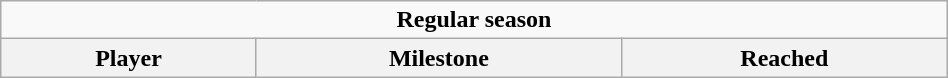<table class="wikitable" style="width:50%;">
<tr>
<td colspan="10" style="text-align:center;"><strong>Regular season</strong></td>
</tr>
<tr>
<th>Player</th>
<th>Milestone</th>
<th>Reached</th>
</tr>
</table>
